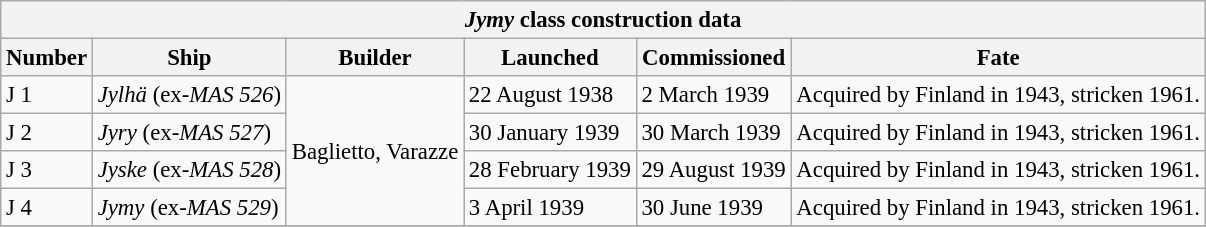<table class="wikitable" style="font-size:95%;">
<tr>
<th colspan="6"><em>Jymy</em> class construction data</th>
</tr>
<tr>
<th scope="col">Number</th>
<th scope="col">Ship</th>
<th scope="col">Builder</th>
<th scope="col">Launched</th>
<th scope="col">Commissioned</th>
<th scope="col">Fate</th>
</tr>
<tr>
<td scope="row">J 1</td>
<td><em>Jylhä</em> (ex-<em>MAS 526</em>)</td>
<td rowspan="4">Baglietto, Varazze</td>
<td>22 August 1938</td>
<td>2 March 1939</td>
<td>Acquired by Finland in 1943, stricken 1961.</td>
</tr>
<tr>
<td scope="row">J 2</td>
<td><em>Jyry</em> (ex-<em>MAS 527</em>)</td>
<td>30 January 1939</td>
<td>30 March 1939</td>
<td>Acquired by Finland in 1943, stricken 1961.</td>
</tr>
<tr>
<td scope="row">J 3</td>
<td><em>Jyske</em> (ex-<em>MAS 528</em>)</td>
<td>28 February 1939</td>
<td>29 August 1939</td>
<td>Acquired by Finland in 1943, stricken 1961.</td>
</tr>
<tr>
<td scope="row">J 4</td>
<td><em>Jymy</em> (ex-<em>MAS 529</em>)</td>
<td>3 April 1939</td>
<td>30 June 1939</td>
<td>Acquired by Finland in 1943, stricken 1961.</td>
</tr>
<tr>
</tr>
</table>
